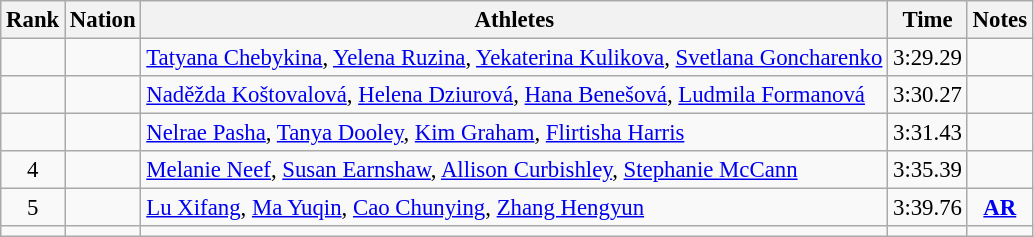<table class="wikitable sortable" style="text-align:center; font-size:95%">
<tr>
<th>Rank</th>
<th>Nation</th>
<th>Athletes</th>
<th>Time</th>
<th>Notes</th>
</tr>
<tr>
<td></td>
<td align=left></td>
<td align=left><a href='#'>Tatyana Chebykina</a>, <a href='#'>Yelena Ruzina</a>, <a href='#'>Yekaterina Kulikova</a>, <a href='#'>Svetlana Goncharenko</a></td>
<td>3:29.29</td>
<td></td>
</tr>
<tr>
<td></td>
<td align=left></td>
<td align=left><a href='#'>Naděžda Koštovalová</a>, <a href='#'>Helena Dziurová</a>, <a href='#'>Hana Benešová</a>, <a href='#'>Ludmila Formanová</a></td>
<td>3:30.27</td>
<td></td>
</tr>
<tr>
<td></td>
<td align=left></td>
<td align=left><a href='#'>Nelrae Pasha</a>, <a href='#'>Tanya Dooley</a>, <a href='#'>Kim Graham</a>, <a href='#'>Flirtisha Harris</a></td>
<td>3:31.43</td>
<td></td>
</tr>
<tr>
<td>4</td>
<td align=left></td>
<td align=left><a href='#'>Melanie Neef</a>, <a href='#'>Susan Earnshaw</a>, <a href='#'>Allison Curbishley</a>, <a href='#'>Stephanie McCann</a></td>
<td>3:35.39</td>
<td></td>
</tr>
<tr>
<td>5</td>
<td align=left></td>
<td align=left><a href='#'>Lu Xifang</a>, <a href='#'>Ma Yuqin</a>, <a href='#'>Cao Chunying</a>, <a href='#'>Zhang Hengyun</a></td>
<td>3:39.76</td>
<td><strong><a href='#'>AR</a></strong></td>
</tr>
<tr>
<td></td>
<td align=left></td>
<td align=left></td>
<td></td>
<td></td>
</tr>
</table>
